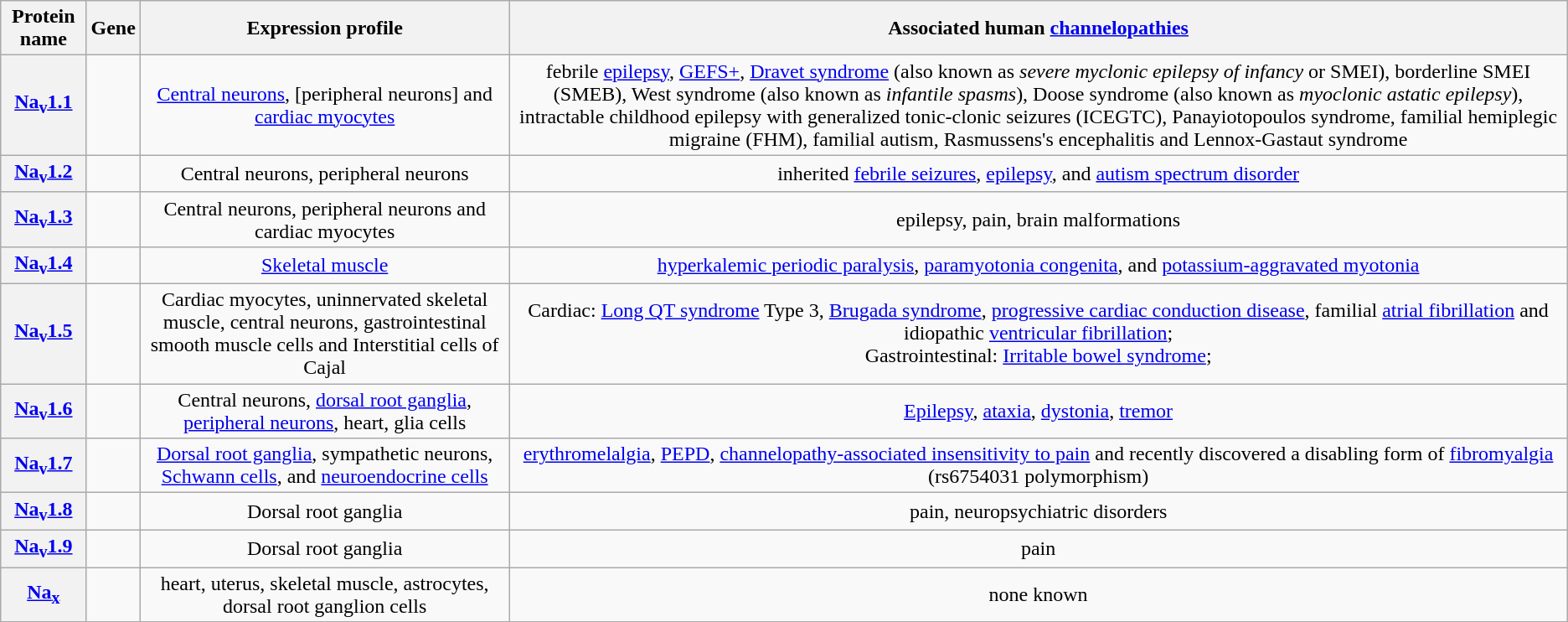<table class="wikitable" style="text-align:center">
<tr>
<th>Protein name</th>
<th>Gene</th>
<th>Expression profile</th>
<th>Associated human <a href='#'>channelopathies</a></th>
</tr>
<tr>
<th><a href='#'>Na<sub>v</sub>1.1</a></th>
<td></td>
<td><a href='#'>Central neurons</a>, [peripheral neurons] and <a href='#'>cardiac myocytes</a></td>
<td>febrile <a href='#'>epilepsy</a>, <a href='#'>GEFS+</a>, <a href='#'>Dravet syndrome</a> (also known as <em>severe myclonic epilepsy of infancy</em> or SMEI), borderline SMEI (SMEB), West syndrome (also known as <em>infantile spasms</em>), Doose syndrome (also known as <em>myoclonic astatic epilepsy</em>), intractable childhood epilepsy with generalized tonic-clonic seizures (ICEGTC), Panayiotopoulos syndrome, familial hemiplegic migraine (FHM), familial autism, Rasmussens's encephalitis and Lennox-Gastaut syndrome</td>
</tr>
<tr>
<th><a href='#'>Na<sub>v</sub>1.2</a></th>
<td></td>
<td>Central neurons, peripheral neurons</td>
<td>inherited <a href='#'>febrile seizures</a>, <a href='#'>epilepsy</a>, and <a href='#'>autism spectrum disorder</a></td>
</tr>
<tr>
<th><a href='#'>Na<sub>v</sub>1.3</a></th>
<td></td>
<td>Central neurons, peripheral neurons and cardiac myocytes</td>
<td>epilepsy, pain, brain malformations</td>
</tr>
<tr>
<th><a href='#'>Na<sub>v</sub>1.4</a></th>
<td></td>
<td><a href='#'>Skeletal muscle</a></td>
<td><a href='#'>hyperkalemic periodic paralysis</a>, <a href='#'>paramyotonia congenita</a>, and <a href='#'>potassium-aggravated myotonia</a></td>
</tr>
<tr>
<th><a href='#'>Na<sub>v</sub>1.5</a></th>
<td></td>
<td>Cardiac myocytes, uninnervated skeletal muscle, central neurons, gastrointestinal smooth muscle cells and Interstitial cells of Cajal</td>
<td>Cardiac: <a href='#'>Long QT syndrome</a> Type 3, <a href='#'>Brugada syndrome</a>, <a href='#'>progressive cardiac conduction disease</a>, familial <a href='#'>atrial fibrillation</a> and idiopathic <a href='#'>ventricular fibrillation</a>;<br>Gastrointestinal: <a href='#'>Irritable bowel syndrome</a>;</td>
</tr>
<tr>
<th><a href='#'>Na<sub>v</sub>1.6</a></th>
<td></td>
<td>Central neurons, <a href='#'>dorsal root ganglia</a>, <a href='#'>peripheral neurons</a>, heart, glia cells</td>
<td><a href='#'>Epilepsy</a>,  <a href='#'>ataxia</a>, <a href='#'>dystonia</a>, <a href='#'>tremor</a></td>
</tr>
<tr>
<th><a href='#'>Na<sub>v</sub>1.7</a></th>
<td></td>
<td><a href='#'>Dorsal root ganglia</a>, sympathetic neurons, <a href='#'>Schwann cells</a>, and <a href='#'>neuroendocrine cells</a></td>
<td><a href='#'>erythromelalgia</a>, <a href='#'>PEPD</a>, <a href='#'>channelopathy-associated insensitivity to pain</a> and recently discovered a disabling form of <a href='#'>fibromyalgia</a> (rs6754031 polymorphism)</td>
</tr>
<tr>
<th><a href='#'>Na<sub>v</sub>1.8</a></th>
<td></td>
<td>Dorsal root ganglia</td>
<td>pain, neuropsychiatric disorders</td>
</tr>
<tr>
<th><a href='#'>Na<sub>v</sub>1.9</a></th>
<td></td>
<td>Dorsal root ganglia</td>
<td>pain</td>
</tr>
<tr>
<th><a href='#'>Na<sub>x</sub></a></th>
<td></td>
<td>heart, uterus, skeletal muscle, astrocytes, dorsal root ganglion cells</td>
<td>none known</td>
</tr>
</table>
